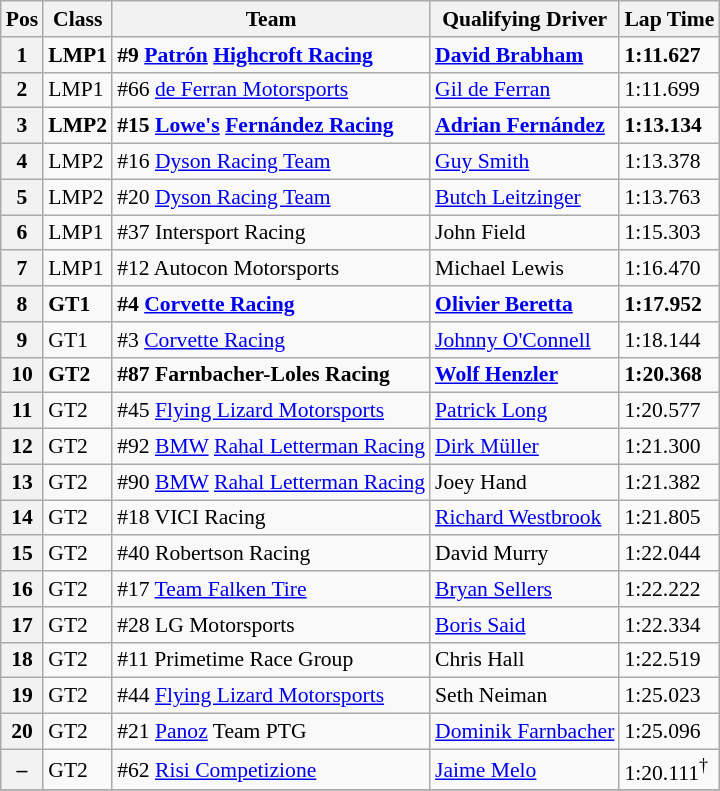<table class="wikitable" style="font-size: 90%;">
<tr>
<th>Pos</th>
<th>Class</th>
<th>Team</th>
<th>Qualifying Driver</th>
<th>Lap Time</th>
</tr>
<tr style="font-weight:bold">
<th>1</th>
<td>LMP1</td>
<td>#9 <a href='#'>Patrón</a> <a href='#'>Highcroft Racing</a></td>
<td><a href='#'>David Brabham</a></td>
<td>1:11.627</td>
</tr>
<tr>
<th>2</th>
<td>LMP1</td>
<td>#66 <a href='#'>de Ferran Motorsports</a></td>
<td><a href='#'>Gil de Ferran</a></td>
<td>1:11.699</td>
</tr>
<tr style="font-weight:bold">
<th>3</th>
<td>LMP2</td>
<td>#15 <a href='#'>Lowe's</a> <a href='#'>Fernández Racing</a></td>
<td><a href='#'>Adrian Fernández</a></td>
<td>1:13.134</td>
</tr>
<tr>
<th>4</th>
<td>LMP2</td>
<td>#16 <a href='#'>Dyson Racing Team</a></td>
<td><a href='#'>Guy Smith</a></td>
<td>1:13.378</td>
</tr>
<tr>
<th>5</th>
<td>LMP2</td>
<td>#20 <a href='#'>Dyson Racing Team</a></td>
<td><a href='#'>Butch Leitzinger</a></td>
<td>1:13.763</td>
</tr>
<tr>
<th>6</th>
<td>LMP1</td>
<td>#37 Intersport Racing</td>
<td>John Field</td>
<td>1:15.303</td>
</tr>
<tr>
<th>7</th>
<td>LMP1</td>
<td>#12 Autocon Motorsports</td>
<td>Michael Lewis</td>
<td>1:16.470</td>
</tr>
<tr style="font-weight:bold">
<th>8</th>
<td>GT1</td>
<td>#4 <a href='#'>Corvette Racing</a></td>
<td><a href='#'>Olivier Beretta</a></td>
<td>1:17.952</td>
</tr>
<tr>
<th>9</th>
<td>GT1</td>
<td>#3 <a href='#'>Corvette Racing</a></td>
<td><a href='#'>Johnny O'Connell</a></td>
<td>1:18.144</td>
</tr>
<tr style="font-weight:bold">
<th>10</th>
<td>GT2</td>
<td>#87 Farnbacher-Loles Racing</td>
<td><a href='#'>Wolf Henzler</a></td>
<td>1:20.368</td>
</tr>
<tr>
<th>11</th>
<td>GT2</td>
<td>#45 <a href='#'>Flying Lizard Motorsports</a></td>
<td><a href='#'>Patrick Long</a></td>
<td>1:20.577</td>
</tr>
<tr>
<th>12</th>
<td>GT2</td>
<td>#92 <a href='#'>BMW</a> <a href='#'>Rahal Letterman Racing</a></td>
<td><a href='#'>Dirk Müller</a></td>
<td>1:21.300</td>
</tr>
<tr>
<th>13</th>
<td>GT2</td>
<td>#90 <a href='#'>BMW</a> <a href='#'>Rahal Letterman Racing</a></td>
<td>Joey Hand</td>
<td>1:21.382</td>
</tr>
<tr>
<th>14</th>
<td>GT2</td>
<td>#18 VICI Racing</td>
<td><a href='#'>Richard Westbrook</a></td>
<td>1:21.805</td>
</tr>
<tr>
<th>15</th>
<td>GT2</td>
<td>#40 Robertson Racing</td>
<td>David Murry</td>
<td>1:22.044</td>
</tr>
<tr>
<th>16</th>
<td>GT2</td>
<td>#17 <a href='#'>Team Falken Tire</a></td>
<td><a href='#'>Bryan Sellers</a></td>
<td>1:22.222</td>
</tr>
<tr>
<th>17</th>
<td>GT2</td>
<td>#28 LG Motorsports</td>
<td><a href='#'>Boris Said</a></td>
<td>1:22.334</td>
</tr>
<tr>
<th>18</th>
<td>GT2</td>
<td>#11 Primetime Race Group</td>
<td>Chris Hall</td>
<td>1:22.519</td>
</tr>
<tr>
<th>19</th>
<td>GT2</td>
<td>#44 <a href='#'>Flying Lizard Motorsports</a></td>
<td>Seth Neiman</td>
<td>1:25.023</td>
</tr>
<tr>
<th>20</th>
<td>GT2</td>
<td>#21 <a href='#'>Panoz</a> Team PTG</td>
<td><a href='#'>Dominik Farnbacher</a></td>
<td>1:25.096</td>
</tr>
<tr>
<th>–</th>
<td>GT2</td>
<td>#62 <a href='#'>Risi Competizione</a></td>
<td><a href='#'>Jaime Melo</a></td>
<td>1:20.111<sup>†</sup></td>
</tr>
<tr>
</tr>
</table>
